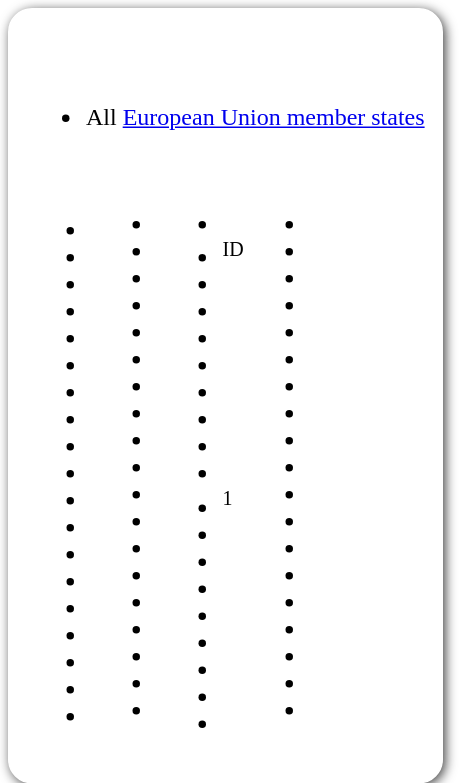<table style=" border-radius:1em; box-shadow: 0.1em 0.1em 0.5em rgba(0,0,0,0.75); background-color: white; border: 1px solid white; padding: 5px;">
<tr style="vertical-align:top;">
<td><br><table>
<tr>
<td><br><ul><li> All <a href='#'>European Union member states</a></li></ul><table>
<tr>
<td><br><ul><li></li><li></li><li></li><li></li><li></li><li></li><li></li><li></li><li></li><li></li><li></li><li></li><li></li><li></li><li></li><li></li><li></li><li></li><li></li></ul></td>
<td valign=top><br><ul><li></li><li></li><li></li><li></li><li></li><li></li><li></li><li></li><li></li><li></li><li></li><li></li><li></li><li></li><li></li><li></li><li></li><li></li><li></li></ul></td>
<td valign=top><br><ul><li></li><li><sup>ID</sup></li><li></li><li></li><li></li><li></li><li></li><li></li><li></li><li></li><li><sup>1</sup></li><li></li><li></li><li></li><li></li><li></li><li></li><li></li><li></li></ul></td>
<td valign=top><br><ul><li></li><li></li><li></li><li></li><li></li><li></li><li></li><li></li><li></li><li></li><li></li><li></li><li></li><li></li><li></li><li></li><li></li><li></li><li></li></ul></td>
<td></td>
</tr>
</table>
</td>
</tr>
</table>
</td>
</tr>
</table>
